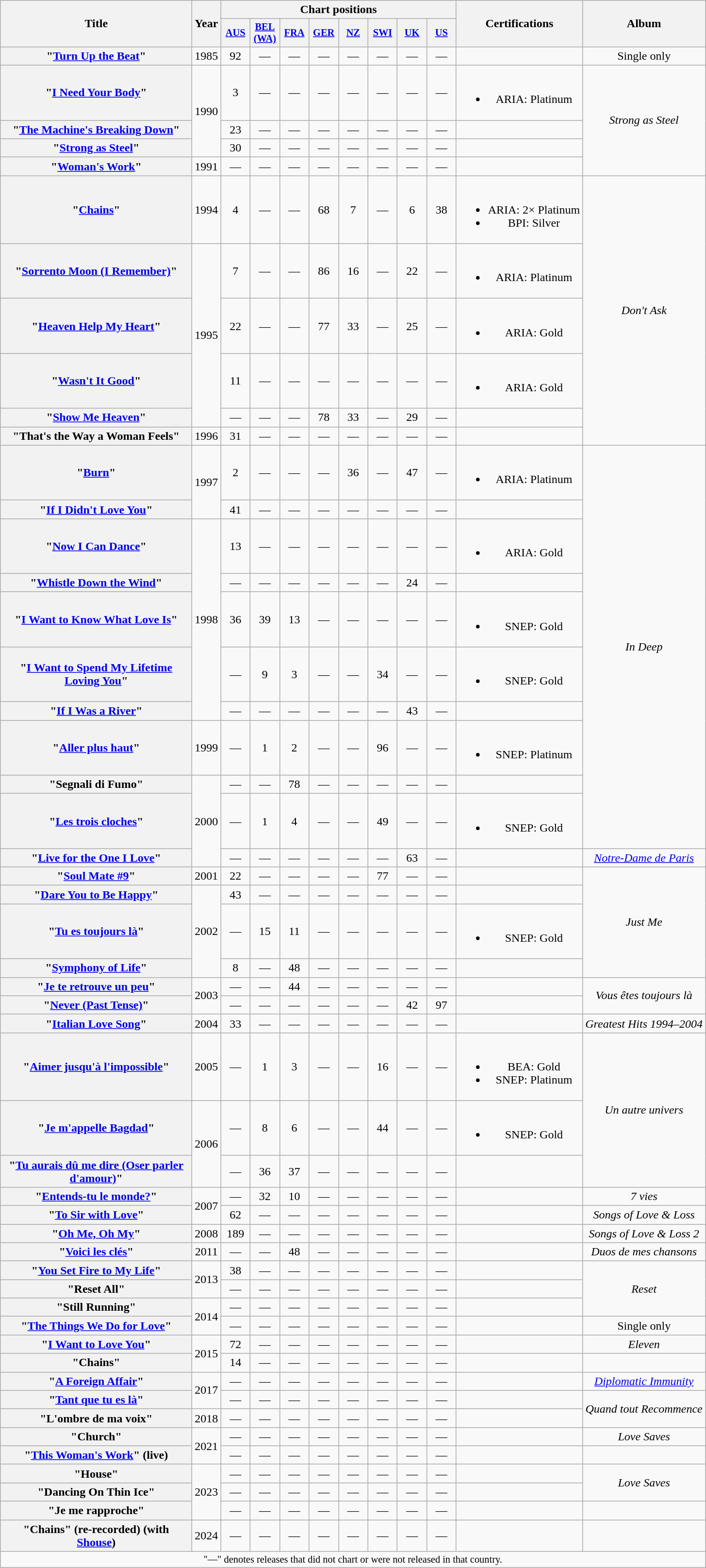<table class="wikitable plainrowheaders" style="text-align:center">
<tr>
<th rowspan=2 width=256>Title</th>
<th rowspan=2>Year</th>
<th colspan=8>Chart positions</th>
<th rowspan=2>Certifications</th>
<th rowspan=2>Album</th>
</tr>
<tr>
<th style=width:2.5em;font-size:85%><a href='#'>AUS</a><br></th>
<th style=width:2.5em;font-size:85%><a href='#'>BEL<br>(WA)</a><br></th>
<th style=width:2.5em;font-size:85%><a href='#'>FRA</a><br></th>
<th style=width:2.5em;font-size:85%><a href='#'>GER</a><br></th>
<th style=width:2.5em;font-size:85%><a href='#'>NZ</a><br></th>
<th style=width:2.5em;font-size:85%><a href='#'>SWI</a><br></th>
<th style=width:2.5em;font-size:85%><a href='#'>UK</a><br></th>
<th style=width:2.5em;font-size:85%><a href='#'>US</a><br></th>
</tr>
<tr>
<th scope="row">"<a href='#'>Turn Up the Beat</a>"</th>
<td>1985</td>
<td>92</td>
<td>—</td>
<td>—</td>
<td>—</td>
<td>—</td>
<td>—</td>
<td>—</td>
<td>—</td>
<td></td>
<td>Single only</td>
</tr>
<tr>
<th scope="row">"<a href='#'>I Need Your Body</a>"</th>
<td rowspan=3>1990</td>
<td>3</td>
<td>—</td>
<td>—</td>
<td>—</td>
<td>—</td>
<td>—</td>
<td>—</td>
<td>—</td>
<td><br><ul><li>ARIA: Platinum</li></ul></td>
<td rowspan=4><em>Strong as Steel</em></td>
</tr>
<tr>
<th scope="row">"<a href='#'>The Machine's Breaking Down</a>"</th>
<td>23</td>
<td>—</td>
<td>—</td>
<td>—</td>
<td>—</td>
<td>—</td>
<td>—</td>
<td>—</td>
<td></td>
</tr>
<tr>
<th scope="row">"<a href='#'>Strong as Steel</a>"</th>
<td>30</td>
<td>—</td>
<td>—</td>
<td>—</td>
<td>—</td>
<td>—</td>
<td>—</td>
<td>—</td>
<td></td>
</tr>
<tr>
<th scope="row">"<a href='#'>Woman's Work</a>"</th>
<td>1991</td>
<td>—</td>
<td>—</td>
<td>—</td>
<td>—</td>
<td>—</td>
<td>—</td>
<td>—</td>
<td>—</td>
<td></td>
</tr>
<tr>
<th scope="row">"<a href='#'>Chains</a>"</th>
<td>1994</td>
<td>4</td>
<td>—</td>
<td>—</td>
<td>68</td>
<td>7</td>
<td>—</td>
<td>6</td>
<td>38</td>
<td><br><ul><li>ARIA: 2× Platinum</li><li>BPI: Silver</li></ul></td>
<td rowspan=6><em>Don't Ask</em></td>
</tr>
<tr>
<th scope="row">"<a href='#'>Sorrento Moon (I Remember)</a>"</th>
<td rowspan=4>1995</td>
<td>7</td>
<td>—</td>
<td>—</td>
<td>86</td>
<td>16</td>
<td>—</td>
<td>22</td>
<td>—</td>
<td><br><ul><li>ARIA: Platinum</li></ul></td>
</tr>
<tr>
<th scope="row">"<a href='#'>Heaven Help My Heart</a>"</th>
<td>22</td>
<td>—</td>
<td>—</td>
<td>77</td>
<td>33</td>
<td>—</td>
<td>25</td>
<td>—</td>
<td><br><ul><li>ARIA: Gold</li></ul></td>
</tr>
<tr>
<th scope="row">"<a href='#'>Wasn't It Good</a>"</th>
<td>11</td>
<td>—</td>
<td>—</td>
<td>—</td>
<td>—</td>
<td>—</td>
<td>—</td>
<td>—</td>
<td><br><ul><li>ARIA: Gold</li></ul></td>
</tr>
<tr>
<th scope="row">"<a href='#'>Show Me Heaven</a>"</th>
<td>—</td>
<td>—</td>
<td>—</td>
<td>78</td>
<td>33</td>
<td>—</td>
<td>29</td>
<td>—</td>
<td></td>
</tr>
<tr>
<th scope="row">"That's the Way a Woman Feels"</th>
<td>1996</td>
<td>31</td>
<td>—</td>
<td>—</td>
<td>—</td>
<td>—</td>
<td>—</td>
<td>—</td>
<td>—</td>
<td></td>
</tr>
<tr>
<th scope="row">"<a href='#'>Burn</a>"</th>
<td rowspan=2>1997</td>
<td>2</td>
<td>—</td>
<td>—</td>
<td>—</td>
<td>36</td>
<td>—</td>
<td>47</td>
<td>—</td>
<td><br><ul><li>ARIA: Platinum</li></ul></td>
<td rowspan=10><em>In Deep</em></td>
</tr>
<tr>
<th scope="row">"<a href='#'>If I Didn't Love You</a>"</th>
<td>41</td>
<td>—</td>
<td>—</td>
<td>—</td>
<td>—</td>
<td>—</td>
<td>—</td>
<td>—</td>
<td></td>
</tr>
<tr>
<th scope="row">"<a href='#'>Now I Can Dance</a>"</th>
<td rowspan=5>1998</td>
<td>13</td>
<td>—</td>
<td>—</td>
<td>—</td>
<td>—</td>
<td>—</td>
<td>—</td>
<td>—</td>
<td><br><ul><li>ARIA: Gold</li></ul></td>
</tr>
<tr>
<th scope="row">"<a href='#'>Whistle Down the Wind</a>"</th>
<td>—</td>
<td>—</td>
<td>—</td>
<td>—</td>
<td>—</td>
<td>—</td>
<td>24</td>
<td>—</td>
</tr>
<tr>
<th scope="row">"<a href='#'>I Want to Know What Love Is</a>"</th>
<td>36</td>
<td>39</td>
<td>13</td>
<td>—</td>
<td>—</td>
<td>—</td>
<td>—</td>
<td>—</td>
<td><br><ul><li>SNEP: Gold</li></ul></td>
</tr>
<tr>
<th scope="row">"<a href='#'>I Want to Spend My Lifetime Loving You</a>"<br> </th>
<td>—</td>
<td>9</td>
<td>3</td>
<td>—</td>
<td>—</td>
<td>34</td>
<td>—</td>
<td>—</td>
<td><br><ul><li>SNEP: Gold</li></ul></td>
</tr>
<tr>
<th scope="row">"<a href='#'>If I Was a River</a>"</th>
<td>—</td>
<td>—</td>
<td>—</td>
<td>—</td>
<td>—</td>
<td>—</td>
<td>43</td>
<td>—</td>
<td></td>
</tr>
<tr>
<th scope="row">"<a href='#'>Aller plus haut</a>"</th>
<td>1999</td>
<td>—</td>
<td>1</td>
<td>2</td>
<td>—</td>
<td>—</td>
<td>96</td>
<td>—</td>
<td>—</td>
<td><br><ul><li>SNEP: Platinum</li></ul></td>
</tr>
<tr>
<th scope="row">"Segnali di Fumo"<br> </th>
<td rowspan=3>2000</td>
<td>—</td>
<td>—</td>
<td>78</td>
<td>—</td>
<td>—</td>
<td>—</td>
<td>—</td>
<td>—</td>
</tr>
<tr>
<th scope="row">"<a href='#'>Les trois cloches</a>"</th>
<td>—</td>
<td>1</td>
<td>4</td>
<td>—</td>
<td>—</td>
<td>49</td>
<td>—</td>
<td>—</td>
<td><br><ul><li>SNEP: Gold</li></ul></td>
</tr>
<tr>
<th scope="row">"<a href='#'>Live for the One I Love</a>"</th>
<td>—</td>
<td>—</td>
<td>—</td>
<td>—</td>
<td>—</td>
<td>—</td>
<td>63</td>
<td>—</td>
<td></td>
<td><em><a href='#'>Notre-Dame de Paris</a></em></td>
</tr>
<tr>
<th scope="row">"<a href='#'>Soul Mate #9</a>"</th>
<td>2001</td>
<td>22</td>
<td>—</td>
<td>—</td>
<td>—</td>
<td>—</td>
<td>77</td>
<td>—</td>
<td>—</td>
<td></td>
<td rowspan=4><em>Just Me</em></td>
</tr>
<tr>
<th scope="row">"<a href='#'>Dare You to Be Happy</a>"</th>
<td rowspan=3>2002</td>
<td>43</td>
<td>—</td>
<td>—</td>
<td>—</td>
<td>—</td>
<td>—</td>
<td>—</td>
<td>—</td>
<td></td>
</tr>
<tr>
<th scope="row">"<a href='#'>Tu es toujours là</a>"</th>
<td>—</td>
<td>15</td>
<td>11</td>
<td>—</td>
<td>—</td>
<td>—</td>
<td>—</td>
<td>—</td>
<td><br><ul><li>SNEP: Gold</li></ul></td>
</tr>
<tr>
<th scope="row">"<a href='#'>Symphony of Life</a>"</th>
<td>8</td>
<td>—</td>
<td>48</td>
<td>—</td>
<td>—</td>
<td>—</td>
<td>—</td>
<td>—</td>
<td></td>
</tr>
<tr>
<th scope="row">"<a href='#'>Je te retrouve un peu</a>" </th>
<td rowspan=2>2003</td>
<td>—</td>
<td>—</td>
<td>44</td>
<td>—</td>
<td>—</td>
<td>—</td>
<td>—</td>
<td>—</td>
<td></td>
<td rowspan=2><em>Vous êtes toujours là</em></td>
</tr>
<tr>
<th scope="row">"<a href='#'>Never (Past Tense)</a>"<br> </th>
<td>—</td>
<td>—</td>
<td>—</td>
<td>—</td>
<td>—</td>
<td>—</td>
<td>42</td>
<td>97</td>
<td></td>
</tr>
<tr>
<th scope="row">"<a href='#'>Italian Love Song</a>"</th>
<td>2004</td>
<td>33</td>
<td>—</td>
<td>—</td>
<td>—</td>
<td>—</td>
<td>—</td>
<td>—</td>
<td>—</td>
<td></td>
<td><em>Greatest Hits 1994–2004</em></td>
</tr>
<tr>
<th scope="row">"<a href='#'>Aimer jusqu'à l'impossible</a>"</th>
<td>2005</td>
<td>—</td>
<td>1</td>
<td>3</td>
<td>—</td>
<td>—</td>
<td>16</td>
<td>—</td>
<td>—</td>
<td><br><ul><li>BEA: Gold</li><li>SNEP: Platinum</li></ul></td>
<td rowspan=3><em>Un autre univers</em></td>
</tr>
<tr>
<th scope="row">"<a href='#'>Je m'appelle Bagdad</a>"</th>
<td rowspan=2>2006</td>
<td>—</td>
<td>8</td>
<td>6</td>
<td>—</td>
<td>—</td>
<td>44</td>
<td>—</td>
<td>—</td>
<td><br><ul><li>SNEP: Gold</li></ul></td>
</tr>
<tr>
<th scope="row">"<a href='#'>Tu aurais dû me dire (Oser parler d'amour)</a>"</th>
<td>—</td>
<td>36</td>
<td>37</td>
<td>—</td>
<td>—</td>
<td>—</td>
<td>—</td>
<td>—</td>
<td></td>
</tr>
<tr>
<th scope="row">"<a href='#'>Entends-tu le monde?</a>"</th>
<td rowspan=2>2007</td>
<td>—</td>
<td>32</td>
<td>10</td>
<td>—</td>
<td>—</td>
<td>—</td>
<td>—</td>
<td>—</td>
<td></td>
<td><em>7 vies</em></td>
</tr>
<tr>
<th scope="row">"<a href='#'>To Sir with Love</a>"</th>
<td>62</td>
<td>—</td>
<td>—</td>
<td>—</td>
<td>—</td>
<td>—</td>
<td>—</td>
<td>—</td>
<td></td>
<td><em>Songs of Love & Loss</em></td>
</tr>
<tr>
<th scope="row">"<a href='#'>Oh Me, Oh My</a>"</th>
<td>2008</td>
<td>189</td>
<td>—</td>
<td>—</td>
<td>—</td>
<td>—</td>
<td>—</td>
<td>—</td>
<td>—</td>
<td></td>
<td><em>Songs of Love & Loss 2</em></td>
</tr>
<tr>
<th scope="row">"<a href='#'>Voici les clés</a>"<br> </th>
<td>2011</td>
<td>—</td>
<td>—</td>
<td>48</td>
<td>—</td>
<td>—</td>
<td>—</td>
<td>—</td>
<td>—</td>
<td></td>
<td><em>Duos de mes chansons</em></td>
</tr>
<tr>
<th scope="row">"<a href='#'>You Set Fire to My Life</a>"</th>
<td rowspan=2>2013</td>
<td>38</td>
<td>—</td>
<td>—</td>
<td>—</td>
<td>—</td>
<td>—</td>
<td>—</td>
<td>—</td>
<td></td>
<td rowspan=3><em>Reset</em></td>
</tr>
<tr>
<th scope="row">"Reset All"</th>
<td>—</td>
<td>—</td>
<td>—</td>
<td>—</td>
<td>—</td>
<td>—</td>
<td>—</td>
<td>—</td>
<td></td>
</tr>
<tr>
<th scope="row">"Still Running"</th>
<td rowspan=2>2014</td>
<td>—</td>
<td>—</td>
<td>—</td>
<td>—</td>
<td>—</td>
<td>—</td>
<td>—</td>
<td>—</td>
<td></td>
</tr>
<tr>
<th scope="row">"<a href='#'>The Things We Do for Love</a>"</th>
<td>—</td>
<td>—</td>
<td>—</td>
<td>—</td>
<td>—</td>
<td>—</td>
<td>—</td>
<td>—</td>
<td></td>
<td>Single only</td>
</tr>
<tr>
<th scope="row">"<a href='#'>I Want to Love You</a>"</th>
<td rowspan="2">2015</td>
<td>72</td>
<td>—</td>
<td>—</td>
<td>—</td>
<td>—</td>
<td>—</td>
<td>—</td>
<td>—</td>
<td></td>
<td><em>Eleven</em></td>
</tr>
<tr>
<th scope="row">"Chains"<br></th>
<td>14</td>
<td>—</td>
<td>—</td>
<td>—</td>
<td>—</td>
<td>—</td>
<td>—</td>
<td>—</td>
<td></td>
<td></td>
</tr>
<tr>
<th scope="row">"<a href='#'>A Foreign Affair</a>"<br> </th>
<td rowspan="2">2017</td>
<td>—</td>
<td>—</td>
<td>—</td>
<td>—</td>
<td>—</td>
<td>—</td>
<td>—</td>
<td>—</td>
<td></td>
<td><em><a href='#'>Diplomatic Immunity</a></em></td>
</tr>
<tr>
<th scope="row">"<a href='#'>Tant que tu es là</a>"</th>
<td>—</td>
<td>—</td>
<td>—</td>
<td>—</td>
<td>—</td>
<td>—</td>
<td>—</td>
<td>—</td>
<td></td>
<td rowspan="2"><em>Quand tout Recommence</em></td>
</tr>
<tr>
<th scope="row">"L'ombre de ma voix"</th>
<td>2018</td>
<td>—</td>
<td>—</td>
<td>—</td>
<td>—</td>
<td>—</td>
<td>—</td>
<td>—</td>
<td>—</td>
<td></td>
</tr>
<tr>
<th scope="row">"Church"</th>
<td rowspan=2>2021</td>
<td>—</td>
<td>—</td>
<td>—</td>
<td>—</td>
<td>—</td>
<td>—</td>
<td>—</td>
<td>—</td>
<td></td>
<td><em>Love Saves</em></td>
</tr>
<tr>
<th scope="row">"<a href='#'>This Woman's Work</a>" (live)</th>
<td>—</td>
<td>—</td>
<td>—</td>
<td>—</td>
<td>—</td>
<td>—</td>
<td>—</td>
<td>—</td>
<td></td>
<td></td>
</tr>
<tr>
<th scope="row">"House"</th>
<td rowspan=3>2023</td>
<td>—</td>
<td>—</td>
<td>—</td>
<td>—</td>
<td>—</td>
<td>—</td>
<td>—</td>
<td>—</td>
<td></td>
<td rowspan=2><em>Love Saves</em></td>
</tr>
<tr>
<th scope="row">"Dancing On Thin Ice"</th>
<td>—</td>
<td>—</td>
<td>—</td>
<td>—</td>
<td>—</td>
<td>—</td>
<td>—</td>
<td>—</td>
<td></td>
</tr>
<tr>
<th scope="row">"Je me rapproche"</th>
<td>—</td>
<td>—</td>
<td>—</td>
<td>—</td>
<td>—</td>
<td>—</td>
<td>—</td>
<td>—</td>
<td></td>
<td></td>
</tr>
<tr>
<th scope="row">"Chains" (re-recorded) (with <a href='#'>Shouse</a>)</th>
<td>2024</td>
<td>—</td>
<td>—</td>
<td>—</td>
<td>—</td>
<td>—</td>
<td>—</td>
<td>—</td>
<td>—</td>
<td></td>
<td></td>
</tr>
<tr>
<td colspan=13 style=font-size:85%>"—" denotes releases that did not chart or were not released in that country.</td>
</tr>
</table>
